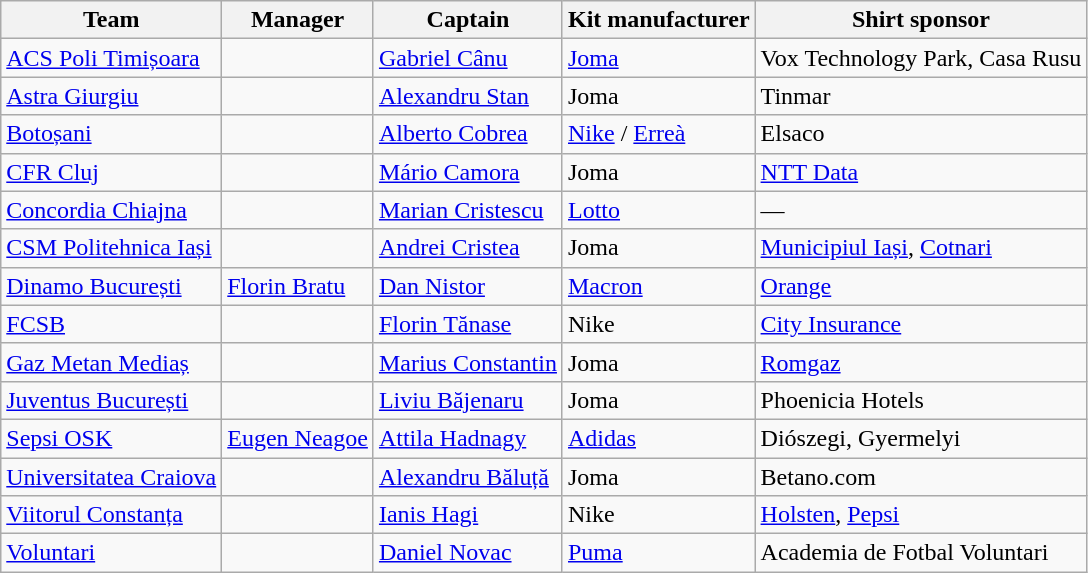<table class="wikitable sortable" style="text-align: left;">
<tr>
<th>Team</th>
<th>Manager</th>
<th>Captain</th>
<th>Kit manufacturer</th>
<th>Shirt sponsor</th>
</tr>
<tr>
<td><a href='#'>ACS Poli Timișoara</a></td>
<td> </td>
<td> <a href='#'>Gabriel Cânu</a></td>
<td><a href='#'>Joma</a></td>
<td>Vox Technology Park, Casa Rusu</td>
</tr>
<tr>
<td><a href='#'>Astra Giurgiu</a></td>
<td> </td>
<td> <a href='#'>Alexandru Stan</a></td>
<td>Joma</td>
<td>Tinmar</td>
</tr>
<tr>
<td><a href='#'>Botoșani</a></td>
<td> </td>
<td> <a href='#'>Alberto Cobrea</a></td>
<td><a href='#'>Nike</a> / <a href='#'>Erreà</a></td>
<td>Elsaco</td>
</tr>
<tr>
<td><a href='#'>CFR Cluj</a></td>
<td> </td>
<td> <a href='#'>Mário Camora</a></td>
<td>Joma</td>
<td><a href='#'>NTT Data</a></td>
</tr>
<tr>
<td><a href='#'>Concordia Chiajna</a></td>
<td> </td>
<td> <a href='#'>Marian Cristescu</a></td>
<td><a href='#'>Lotto</a></td>
<td>—</td>
</tr>
<tr>
<td><a href='#'>CSM Politehnica Iași</a></td>
<td> </td>
<td> <a href='#'>Andrei Cristea</a></td>
<td>Joma</td>
<td><a href='#'>Municipiul Iași</a>, <a href='#'>Cotnari</a></td>
</tr>
<tr>
<td><a href='#'>Dinamo București</a></td>
<td> <a href='#'>Florin Bratu</a></td>
<td> <a href='#'>Dan Nistor</a></td>
<td><a href='#'>Macron</a></td>
<td><a href='#'>Orange</a></td>
</tr>
<tr>
<td><a href='#'>FCSB</a></td>
<td>  </td>
<td> <a href='#'>Florin Tănase</a></td>
<td>Nike</td>
<td><a href='#'>City Insurance</a></td>
</tr>
<tr>
<td><a href='#'>Gaz Metan Mediaș</a></td>
<td> </td>
<td> <a href='#'>Marius Constantin</a></td>
<td>Joma</td>
<td><a href='#'>Romgaz</a></td>
</tr>
<tr>
<td><a href='#'>Juventus București</a></td>
<td> </td>
<td> <a href='#'>Liviu Băjenaru</a></td>
<td>Joma</td>
<td>Phoenicia Hotels</td>
</tr>
<tr>
<td><a href='#'>Sepsi OSK</a></td>
<td> <a href='#'>Eugen Neagoe</a></td>
<td> <a href='#'>Attila Hadnagy</a></td>
<td><a href='#'>Adidas</a></td>
<td>Diószegi, Gyermelyi</td>
</tr>
<tr>
<td><a href='#'>Universitatea Craiova</a></td>
<td> </td>
<td> <a href='#'>Alexandru Băluță</a></td>
<td>Joma</td>
<td>Betano.com</td>
</tr>
<tr>
<td><a href='#'>Viitorul Constanța</a></td>
<td> </td>
<td> <a href='#'>Ianis Hagi</a></td>
<td>Nike</td>
<td><a href='#'>Holsten</a>, <a href='#'>Pepsi</a></td>
</tr>
<tr>
<td><a href='#'>Voluntari</a></td>
<td> </td>
<td> <a href='#'>Daniel Novac</a></td>
<td><a href='#'>Puma</a></td>
<td>Academia de Fotbal Voluntari</td>
</tr>
</table>
